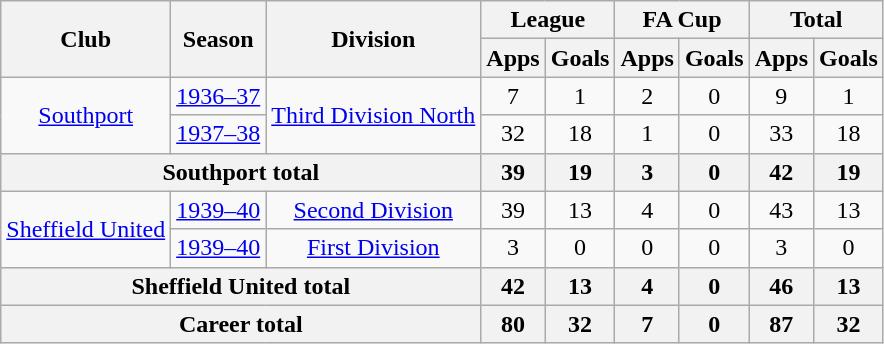<table class="wikitable" style="text-align:center;">
<tr>
<th rowspan="2">Club</th>
<th rowspan="2">Season</th>
<th rowspan="2">Division</th>
<th colspan="2">League</th>
<th colspan="2">FA Cup</th>
<th colspan="2">Total</th>
</tr>
<tr>
<th>Apps</th>
<th>Goals</th>
<th>Apps</th>
<th>Goals</th>
<th>Apps</th>
<th>Goals</th>
</tr>
<tr>
<td rowspan="2"><a href='#'>Southport</a></td>
<td><a href='#'>1936–37</a></td>
<td rowspan="2"><a href='#'>Third Division North</a></td>
<td>7</td>
<td>1</td>
<td>2</td>
<td>0</td>
<td>9</td>
<td>1</td>
</tr>
<tr>
<td><a href='#'>1937–38</a></td>
<td>32</td>
<td>18</td>
<td>1</td>
<td>0</td>
<td>33</td>
<td>18</td>
</tr>
<tr>
<th colspan="3">Southport total</th>
<th>39</th>
<th>19</th>
<th>3</th>
<th>0</th>
<th>42</th>
<th>19</th>
</tr>
<tr>
<td rowspan="2"><a href='#'>Sheffield United</a></td>
<td><a href='#'>1939–40</a></td>
<td><a href='#'>Second Division</a></td>
<td>39</td>
<td>13</td>
<td>4</td>
<td>0</td>
<td>43</td>
<td>13</td>
</tr>
<tr>
<td><a href='#'>1939–40</a></td>
<td><a href='#'>First Division</a></td>
<td>3</td>
<td>0</td>
<td>0</td>
<td>0</td>
<td>3</td>
<td>0</td>
</tr>
<tr>
<th colspan="3">Sheffield United total</th>
<th>42</th>
<th>13</th>
<th>4</th>
<th>0</th>
<th>46</th>
<th>13</th>
</tr>
<tr>
<th colspan="3">Career total</th>
<th>80</th>
<th>32</th>
<th>7</th>
<th>0</th>
<th>87</th>
<th>32</th>
</tr>
</table>
